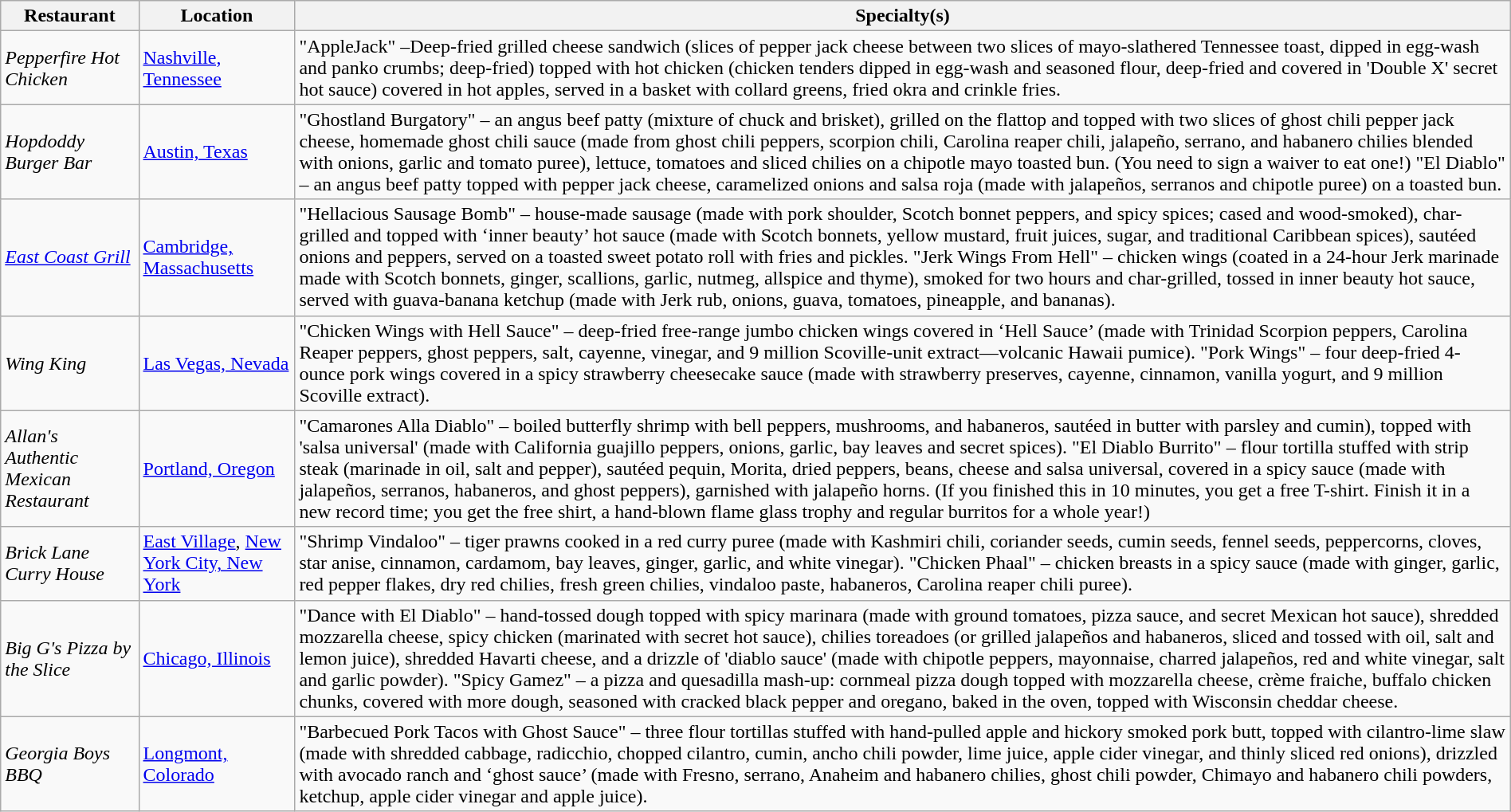<table class="wikitable" style="width:100%;">
<tr>
<th>Restaurant</th>
<th>Location</th>
<th>Specialty(s)</th>
</tr>
<tr>
<td><em>Pepperfire Hot Chicken</em></td>
<td><a href='#'>Nashville, Tennessee</a></td>
<td>"AppleJack" –Deep-fried grilled cheese sandwich (slices of pepper jack cheese between two slices of mayo-slathered Tennessee toast, dipped in egg-wash and panko crumbs; deep-fried) topped with hot chicken (chicken tenders dipped in egg-wash and seasoned flour, deep-fried and covered in 'Double X' secret hot sauce) covered in hot apples, served in a basket with collard greens, fried okra and crinkle fries.</td>
</tr>
<tr>
<td><em>Hopdoddy Burger Bar</em></td>
<td><a href='#'>Austin, Texas</a></td>
<td>"Ghostland Burgatory" – an angus beef patty (mixture of chuck and brisket), grilled on the flattop and topped with two slices of ghost chili pepper jack cheese, homemade ghost chili sauce (made from ghost chili peppers, scorpion chili, Carolina reaper chili, jalapeño, serrano, and habanero chilies blended with onions, garlic and tomato puree), lettuce, tomatoes and sliced chilies on a chipotle mayo toasted bun. (You need to sign a waiver to eat one!) "El Diablo" – an angus beef patty topped with pepper jack cheese, caramelized onions and salsa roja (made with jalapeños, serranos and chipotle puree) on a toasted bun.</td>
</tr>
<tr>
<td><em><a href='#'>East Coast Grill</a></em></td>
<td><a href='#'>Cambridge, Massachusetts</a></td>
<td>"Hellacious Sausage Bomb" – house-made sausage (made with pork shoulder, Scotch bonnet peppers, and spicy spices; cased and wood-smoked), char-grilled and topped with ‘inner beauty’ hot sauce (made with Scotch bonnets, yellow mustard, fruit juices, sugar, and traditional Caribbean spices), sautéed onions and peppers, served on a toasted sweet potato roll with fries and pickles. "Jerk Wings From Hell" – chicken wings (coated in a 24-hour Jerk marinade made with Scotch bonnets, ginger, scallions, garlic, nutmeg, allspice and thyme), smoked for two hours and char-grilled, tossed in inner beauty hot sauce, served with guava-banana ketchup (made with Jerk rub, onions, guava, tomatoes, pineapple, and bananas).</td>
</tr>
<tr>
<td><em>Wing King</em></td>
<td><a href='#'>Las Vegas, Nevada</a></td>
<td>"Chicken Wings with Hell Sauce" – deep-fried free-range jumbo chicken wings covered in ‘Hell Sauce’ (made with Trinidad Scorpion peppers, Carolina Reaper peppers, ghost peppers, salt, cayenne, vinegar, and 9 million Scoville-unit extract—volcanic Hawaii pumice). "Pork Wings" – four deep-fried 4-ounce pork wings covered in a spicy strawberry cheesecake sauce (made with strawberry preserves, cayenne, cinnamon, vanilla yogurt, and 9 million Scoville extract).</td>
</tr>
<tr>
<td><em>Allan's Authentic Mexican Restaurant</em></td>
<td><a href='#'>Portland, Oregon</a></td>
<td>"Camarones Alla Diablo" – boiled butterfly shrimp with bell peppers, mushrooms, and habaneros, sautéed in butter with parsley and cumin), topped with 'salsa universal' (made with California guajillo peppers, onions, garlic, bay leaves and secret spices). "El Diablo Burrito" – flour tortilla stuffed with strip steak (marinade in oil, salt and pepper), sautéed pequin, Morita, dried peppers, beans, cheese and salsa universal, covered in a spicy sauce (made with jalapeños, serranos, habaneros, and ghost peppers), garnished with jalapeño horns. (If you finished this in 10 minutes, you get a free T-shirt. Finish it in a new record time; you get the free shirt, a hand-blown flame glass trophy and regular burritos for a whole year!)</td>
</tr>
<tr>
<td><em>Brick Lane Curry House</em></td>
<td><a href='#'>East Village</a>, <a href='#'>New York City, New York</a></td>
<td>"Shrimp Vindaloo" – tiger prawns cooked in a red curry puree (made with Kashmiri chili, coriander seeds, cumin seeds, fennel seeds, peppercorns, cloves, star anise, cinnamon, cardamom, bay leaves, ginger, garlic, and white vinegar). "Chicken Phaal" – chicken breasts in a spicy sauce (made with ginger, garlic, red pepper flakes, dry red chilies, fresh green chilies, vindaloo paste, habaneros, Carolina reaper chili puree).</td>
</tr>
<tr>
<td><em>Big G's Pizza by the Slice</em></td>
<td><a href='#'>Chicago, Illinois</a></td>
<td>"Dance with El Diablo" – hand-tossed dough topped with spicy marinara (made with ground tomatoes, pizza sauce, and secret Mexican hot sauce), shredded mozzarella cheese, spicy chicken (marinated with secret hot sauce), chilies toreadoes (or grilled jalapeños and habaneros, sliced and tossed with oil, salt and lemon juice), shredded Havarti cheese, and a drizzle of 'diablo sauce' (made with chipotle peppers, mayonnaise, charred jalapeños, red and white vinegar, salt and garlic powder). "Spicy Gamez" – a pizza and quesadilla mash-up: cornmeal pizza dough topped with mozzarella cheese, crème fraiche, buffalo chicken chunks, covered with more dough, seasoned with cracked black pepper and oregano, baked in the oven, topped with Wisconsin cheddar cheese.</td>
</tr>
<tr>
<td><em>Georgia Boys BBQ</em></td>
<td><a href='#'>Longmont, Colorado</a></td>
<td>"Barbecued Pork Tacos with Ghost Sauce" – three flour tortillas stuffed with hand-pulled apple and hickory smoked pork butt, topped with cilantro-lime slaw (made with shredded cabbage, radicchio, chopped cilantro, cumin, ancho chili powder, lime juice, apple cider vinegar, and thinly sliced red onions), drizzled with avocado ranch and ‘ghost sauce’ (made with Fresno, serrano, Anaheim and habanero chilies, ghost chili powder, Chimayo and habanero chili powders, ketchup, apple cider vinegar and apple juice).</td>
</tr>
</table>
